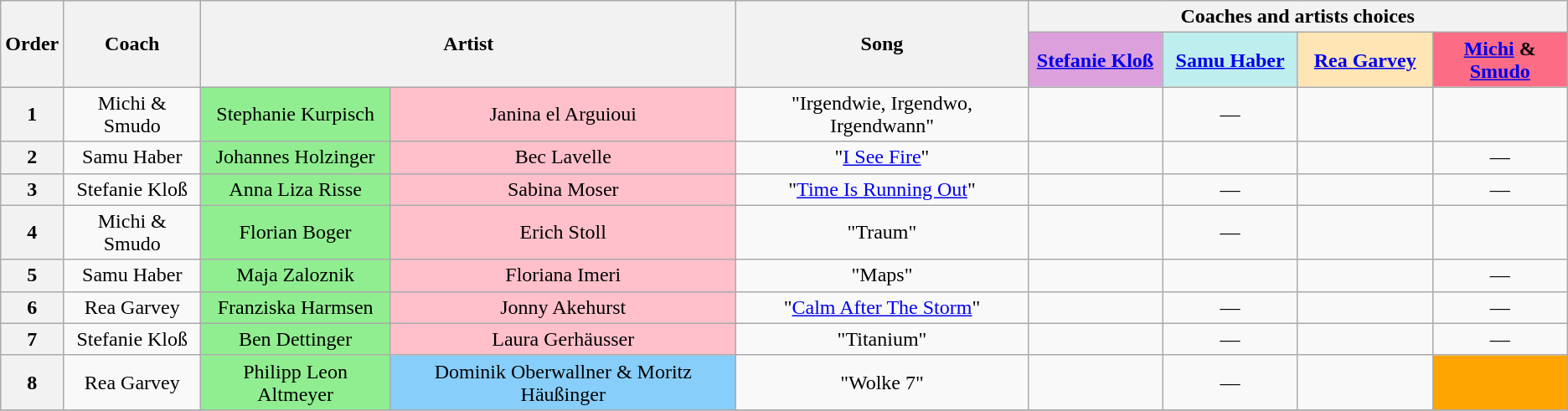<table class="wikitable plainrowheaders" style="text-align:center;">
<tr>
<th scope="col" rowspan=2>Order</th>
<th scope="col" rowspan=2>Coach</th>
<th scope="col" colspan=2 rowspan=2>Artist</th>
<th scope="col" rowspan=2>Song</th>
<th scope="col" colspan=4>Coaches and artists choices</th>
</tr>
<tr>
<th style="background-color:#dca0dc" width="100"><a href='#'>Stefanie Kloß</a></th>
<th style="background-color:#bfeeee" width="100"><a href='#'>Samu Haber</a></th>
<th style="background-color:#ffe5b4" width="100"><a href='#'>Rea Garvey</a></th>
<th style="background-color:#FC6C85" width="100"><a href='#'>Michi</a> & <a href='#'>Smudo</a></th>
</tr>
<tr>
<th scope=col>1</th>
<td>Michi & Smudo</td>
<td style="background:lightgreen;text-align:center;">Stephanie Kurpisch</td>
<td style="background:pink;text-align:center;">Janina el Arguioui</td>
<td>"Irgendwie, Irgendwo, Irgendwann"</td>
<td></td>
<td>—</td>
<td></td>
<td></td>
</tr>
<tr>
<th scope=col>2</th>
<td>Samu Haber</td>
<td style="background:lightgreen;text-align:center;">Johannes Holzinger</td>
<td style="background:pink;text-align:center;">Bec Lavelle</td>
<td>"<a href='#'>I See Fire</a>"</td>
<td></td>
<td></td>
<td></td>
<td>—</td>
</tr>
<tr>
<th scope=col>3</th>
<td>Stefanie Kloß</td>
<td style="background:lightgreen;text-align:center;">Anna Liza Risse</td>
<td style="background:pink;text-align:center;">Sabina Moser</td>
<td>"<a href='#'>Time Is Running Out</a>"</td>
<td></td>
<td>—</td>
<td></td>
<td>—</td>
</tr>
<tr>
<th scope=col>4</th>
<td>Michi & Smudo</td>
<td style="background:lightgreen;text-align:center;">Florian Boger</td>
<td style="background:pink;text-align:center;">Erich Stoll</td>
<td>"Traum"</td>
<td></td>
<td>—</td>
<td></td>
<td></td>
</tr>
<tr>
<th scope=col>5</th>
<td>Samu Haber</td>
<td style="background:lightgreen;text-align:center;">Maja Zaloznik</td>
<td style="background:pink;text-align:center;">Floriana Imeri</td>
<td>"Maps"</td>
<td></td>
<td></td>
<td></td>
<td>—</td>
</tr>
<tr>
<th scope=col>6</th>
<td>Rea Garvey</td>
<td style="background:lightgreen;text-align:center;">Franziska Harmsen</td>
<td style="background:pink;text-align:center;">Jonny Akehurst</td>
<td>"<a href='#'>Calm After The Storm</a>"</td>
<td></td>
<td>—</td>
<td></td>
<td>—</td>
</tr>
<tr>
<th scope=col>7</th>
<td>Stefanie Kloß</td>
<td style="background:lightgreen;text-align:center;">Ben Dettinger</td>
<td style="background:pink;text-align:center;">Laura Gerhäusser</td>
<td>"Titanium"</td>
<td></td>
<td>—</td>
<td></td>
<td>—</td>
</tr>
<tr>
<th scope=col>8</th>
<td>Rea Garvey</td>
<td style="background:lightgreen;text-align:center;">Philipp Leon Altmeyer</td>
<td style="background:lightskyblue;text-align:center;">Dominik Oberwallner & Moritz Häußinger</td>
<td>"Wolke 7"</td>
<td></td>
<td>—</td>
<td></td>
<td style="background:orange;text-align:center;"></td>
</tr>
<tr>
</tr>
</table>
